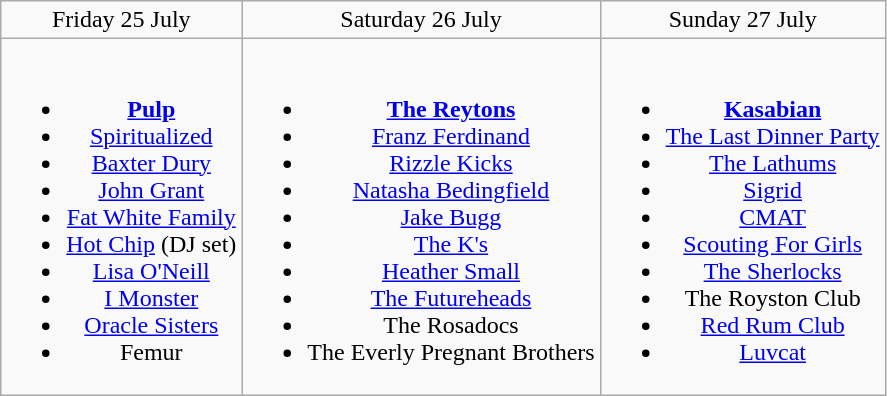<table class="wikitable" style="text-align:center;">
<tr>
<td>Friday 25 July</td>
<td>Saturday 26 July</td>
<td>Sunday 27 July</td>
</tr>
<tr>
<td><br><ul><li><strong><a href='#'>Pulp</a></strong></li><li><a href='#'>Spiritualized</a></li><li><a href='#'>Baxter Dury</a></li><li><a href='#'>John Grant</a></li><li><a href='#'>Fat White Family</a></li><li><a href='#'>Hot Chip</a> (DJ set)</li><li><a href='#'>Lisa O'Neill</a></li><li><a href='#'>I Monster</a></li><li><a href='#'>Oracle Sisters</a></li><li>Femur</li></ul></td>
<td><br><ul><li><strong><a href='#'>The Reytons</a></strong></li><li><a href='#'>Franz Ferdinand</a></li><li><a href='#'>Rizzle Kicks</a></li><li><a href='#'>Natasha Bedingfield</a></li><li><a href='#'>Jake Bugg</a></li><li><a href='#'>The K's</a></li><li><a href='#'>Heather Small</a></li><li><a href='#'>The Futureheads</a></li><li>The Rosadocs</li><li>The Everly Pregnant Brothers</li></ul></td>
<td><br><ul><li><strong><a href='#'>Kasabian</a></strong></li><li><a href='#'>The Last Dinner Party</a></li><li><a href='#'>The Lathums</a></li><li><a href='#'>Sigrid</a></li><li><a href='#'>CMAT</a></li><li><a href='#'>Scouting For Girls</a></li><li><a href='#'>The Sherlocks</a></li><li>The Royston Club</li><li><a href='#'>Red Rum Club</a></li><li><a href='#'>Luvcat</a></li></ul></td>
</tr>
</table>
